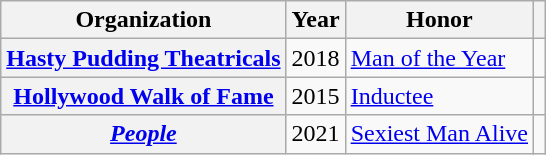<table class="wikitable plainrowheaders sortable" style="margin-right: 0;">
<tr>
<th scope="col">Organization</th>
<th scope="col">Year</th>
<th scope="col">Honor</th>
<th scope="col" class="unsortable"></th>
</tr>
<tr>
<th scope="row"><a href='#'>Hasty Pudding Theatricals</a></th>
<td>2018</td>
<td><a href='#'>Man of the Year</a></td>
<td style align="center"></td>
</tr>
<tr>
<th scope="row"><a href='#'>Hollywood Walk of Fame</a></th>
<td>2015</td>
<td><a href='#'>Inductee</a></td>
<td style align="center"></td>
</tr>
<tr>
<th scope="row"><a href='#'><em>People</em></a></th>
<td>2021</td>
<td><a href='#'>Sexiest Man Alive</a></td>
<td style align="center"></td>
</tr>
</table>
